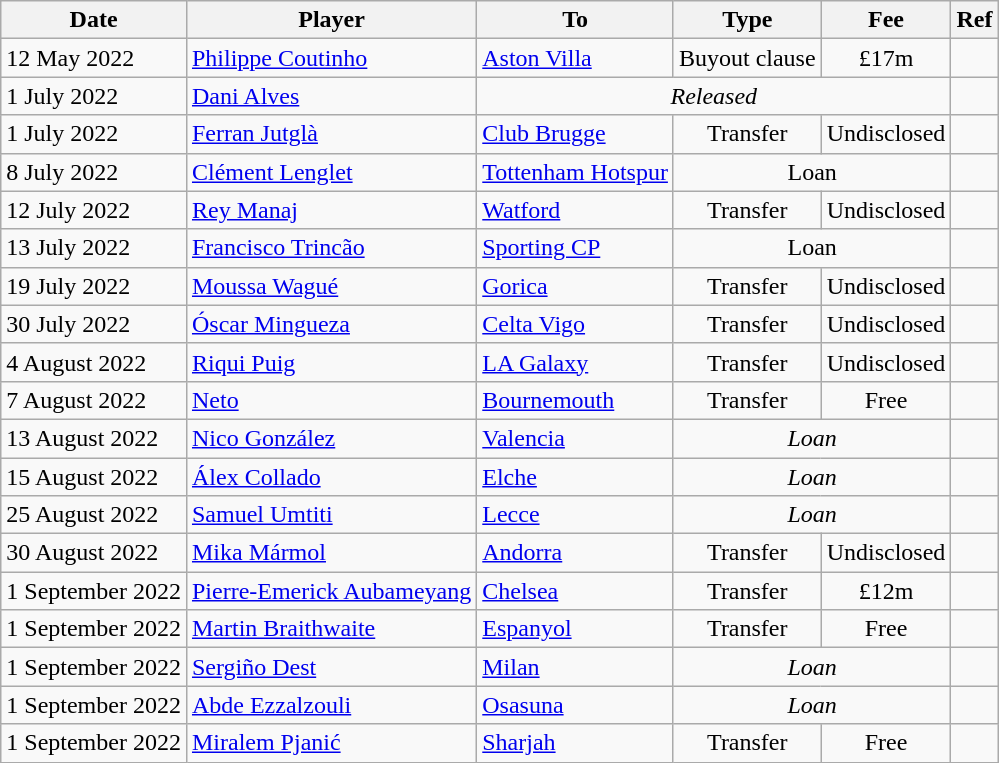<table class="wikitable">
<tr>
<th>Date</th>
<th>Player</th>
<th>To</th>
<th>Type</th>
<th>Fee</th>
<th>Ref</th>
</tr>
<tr>
<td>12 May 2022</td>
<td> <a href='#'>Philippe Coutinho</a></td>
<td> <a href='#'>Aston Villa</a></td>
<td align=center>Buyout clause</td>
<td align=center>£17m</td>
<td align=center></td>
</tr>
<tr>
<td>1 July 2022</td>
<td> <a href='#'>Dani Alves</a></td>
<td colspan=3 align=center><em>Released</em></td>
<td align=center></td>
</tr>
<tr>
<td>1 July 2022</td>
<td> <a href='#'>Ferran Jutglà</a></td>
<td> <a href='#'>Club Brugge</a></td>
<td align=center>Transfer</td>
<td align=center>Undisclosed</td>
<td align=center></td>
</tr>
<tr>
<td>8 July 2022</td>
<td> <a href='#'>Clément Lenglet</a></td>
<td> <a href='#'>Tottenham Hotspur</a></td>
<td colspan="2" align=center>Loan</td>
<td align=center></td>
</tr>
<tr>
<td>12 July 2022</td>
<td> <a href='#'>Rey Manaj</a></td>
<td> <a href='#'>Watford</a></td>
<td align=center>Transfer</td>
<td align=center>Undisclosed</td>
<td align=center></td>
</tr>
<tr>
<td>13 July 2022</td>
<td> <a href='#'>Francisco Trincão</a></td>
<td> <a href='#'>Sporting CP</a></td>
<td colspan="2" align=center>Loan</td>
<td align=center></td>
</tr>
<tr>
<td>19 July 2022</td>
<td> <a href='#'>Moussa Wagué</a></td>
<td> <a href='#'>Gorica</a></td>
<td align=center>Transfer</td>
<td align=center>Undisclosed</td>
<td></td>
</tr>
<tr>
<td>30 July 2022</td>
<td> <a href='#'>Óscar Mingueza</a></td>
<td> <a href='#'>Celta Vigo</a></td>
<td align=center>Transfer</td>
<td align=center>Undisclosed</td>
<td align=center></td>
</tr>
<tr>
<td>4 August 2022</td>
<td> <a href='#'>Riqui Puig</a></td>
<td> <a href='#'>LA Galaxy</a></td>
<td align=center>Transfer</td>
<td align=center>Undisclosed</td>
<td align=center></td>
</tr>
<tr>
<td>7 August 2022</td>
<td> <a href='#'>Neto</a></td>
<td> <a href='#'>Bournemouth</a></td>
<td align=center>Transfer</td>
<td align=center>Free</td>
<td align=center></td>
</tr>
<tr>
<td>13 August 2022</td>
<td> <a href='#'>Nico González</a></td>
<td><a href='#'>Valencia</a></td>
<td colspan=2 align=center><em>Loan</em></td>
<td align=center></td>
</tr>
<tr>
<td>15 August 2022</td>
<td> <a href='#'>Álex Collado</a></td>
<td><a href='#'>Elche</a></td>
<td colspan=2 align=center><em>Loan</em></td>
<td align=center></td>
</tr>
<tr>
<td>25 August 2022</td>
<td> <a href='#'>Samuel Umtiti</a></td>
<td> <a href='#'>Lecce</a></td>
<td colspan=2 align=center><em>Loan</em></td>
<td align=center></td>
</tr>
<tr>
<td>30 August 2022</td>
<td> <a href='#'>Mika Mármol</a></td>
<td><a href='#'>Andorra</a></td>
<td align=center>Transfer</td>
<td align=center>Undisclosed</td>
<td align=center></td>
</tr>
<tr>
<td>1 September 2022</td>
<td> <a href='#'>Pierre-Emerick Aubameyang</a></td>
<td> <a href='#'>Chelsea</a></td>
<td align=center>Transfer</td>
<td align=center>£12m</td>
<td align=center></td>
</tr>
<tr>
<td>1 September 2022</td>
<td> <a href='#'>Martin Braithwaite</a></td>
<td><a href='#'>Espanyol</a></td>
<td align=center>Transfer</td>
<td align=center>Free</td>
<td align=center></td>
</tr>
<tr>
<td>1 September 2022</td>
<td> <a href='#'>Sergiño Dest</a></td>
<td> <a href='#'>Milan</a></td>
<td colspan=2 align=center><em>Loan</em></td>
<td align=center></td>
</tr>
<tr>
<td>1 September 2022</td>
<td> <a href='#'>Abde Ezzalzouli</a></td>
<td><a href='#'>Osasuna</a></td>
<td colspan=2 align=center><em>Loan</em></td>
<td align=center></td>
</tr>
<tr>
<td>1 September 2022</td>
<td> <a href='#'>Miralem Pjanić</a></td>
<td> <a href='#'>Sharjah</a></td>
<td align=center>Transfer</td>
<td align=center>Free</td>
<td align=center></td>
</tr>
</table>
